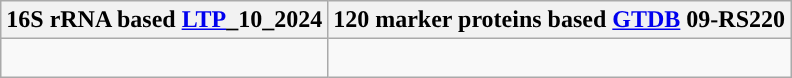<table class="wikitable">
<tr>
<th colspan=1>16S rRNA based <a href='#'>LTP</a>_10_2024</th>
<th colspan=1>120 marker proteins based <a href='#'>GTDB</a> 09-RS220</th>
</tr>
<tr>
<td style="vertical-align:top"><br></td>
<td><br></td>
</tr>
</table>
